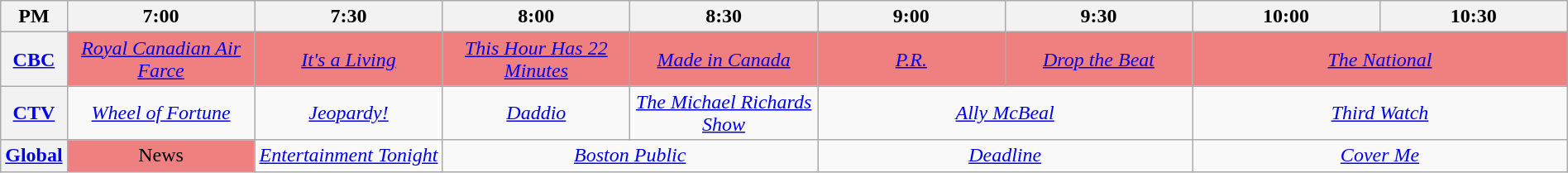<table class="wikitable" width="100%">
<tr>
<th width="4%">PM</th>
<th width="12%">7:00</th>
<th width="12%">7:30</th>
<th width="12%">8:00</th>
<th width="12%">8:30</th>
<th width="12%">9:00</th>
<th width="12%">9:30</th>
<th width="12%">10:00</th>
<th width="12%">10:30</th>
</tr>
<tr align="center">
<th><a href='#'>CBC</a></th>
<td colspan="1" align="center" bgcolor="#F08080"><em><a href='#'>Royal Canadian Air Farce</a></em></td>
<td colspan="1" align="center" bgcolor="#F08080"><em><a href='#'>It's a Living</a></em></td>
<td colspan="1" align="center" bgcolor="#F08080"><em><a href='#'>This Hour Has 22 Minutes</a></em></td>
<td colspan="1" align="center" bgcolor="#F08080"><em><a href='#'>Made in Canada</a></em></td>
<td colspan="1" align="center" bgcolor="#F08080"><em><a href='#'>P.R.</a></em></td>
<td colspan="1" align="center" bgcolor="#F08080"><em><a href='#'>Drop the Beat</a></em></td>
<td colspan="2" align="center" bgcolor="#F08080"><em><a href='#'>The National</a></em></td>
</tr>
<tr align="center">
<th><a href='#'>CTV</a></th>
<td colspan="1" align="center"><em><a href='#'>Wheel of Fortune</a></em></td>
<td colspan="1" align="center"><em><a href='#'>Jeopardy!</a></em></td>
<td colspan="1" align="center"><em><a href='#'>Daddio</a></em></td>
<td colspan="1" align="center"><em><a href='#'>The Michael Richards Show</a></em></td>
<td colspan="2" align="center"><em><a href='#'>Ally McBeal</a></em></td>
<td colspan="2" align="center"><em><a href='#'>Third Watch</a></em></td>
</tr>
<tr align="center">
<th><a href='#'>Global</a></th>
<td colspan="1" align="center" bgcolor="#F08080">News</td>
<td colspan="1" align="center"><em><a href='#'>Entertainment Tonight</a></em></td>
<td colspan="2" align="center"><em><a href='#'>Boston Public</a></em></td>
<td colspan="2" align="center"><em><a href='#'>Deadline</a></em></td>
<td colspan="2" align="center"><em><a href='#'>Cover Me</a></em></td>
</tr>
</table>
